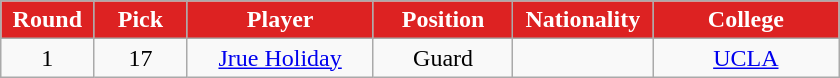<table class="wikitable sortable sortable">
<tr>
<th style="background:#d22; color:#FFFFFF" width="10%">Round</th>
<th style="background:#d22; color:#FFFFFF" width="10%">Pick</th>
<th style="background:#d22; color:#FFFFFF" width="20%">Player</th>
<th style="background:#d22; color:#FFFFFF" width="15%">Position</th>
<th style="background:#d22; color:#FFFFFF" width="15%">Nationality</th>
<th style="background:#d22; color:#FFFFFF" width="20%">College</th>
</tr>
<tr style="text-align: center">
<td>1</td>
<td>17</td>
<td><a href='#'>Jrue Holiday</a></td>
<td>Guard</td>
<td></td>
<td><a href='#'>UCLA</a></td>
</tr>
</table>
